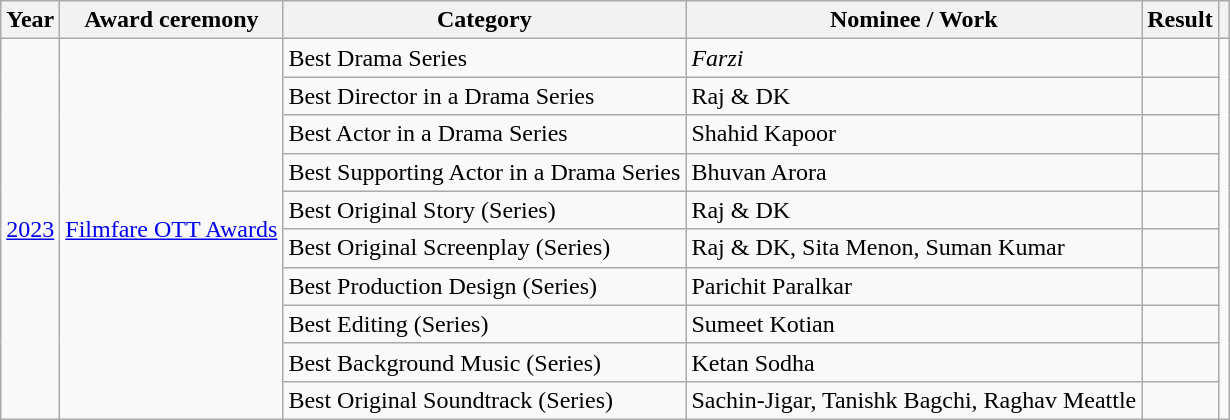<table class="wikitable plainrowheaders sortable">
<tr>
<th scope="col">Year</th>
<th scope="col">Award ceremony</th>
<th scope="col">Category</th>
<th scope="col">Nominee / Work</th>
<th scope="col">Result</th>
<th scope="col" class="unsortable"></th>
</tr>
<tr>
<td rowspan="10"><a href='#'>2023</a></td>
<td rowspan="10"><a href='#'>Filmfare OTT Awards</a></td>
<td>Best Drama Series</td>
<td><em>Farzi</em></td>
<td></td>
<td rowspan="11" style="text-align: center;"></td>
</tr>
<tr>
<td>Best Director in a Drama Series</td>
<td>Raj & DK</td>
<td></td>
</tr>
<tr>
<td>Best Actor in a Drama Series</td>
<td>Shahid Kapoor</td>
<td></td>
</tr>
<tr>
<td>Best Supporting Actor in a Drama Series</td>
<td>Bhuvan Arora</td>
<td></td>
</tr>
<tr>
<td>Best Original Story (Series)</td>
<td>Raj & DK</td>
<td></td>
</tr>
<tr>
<td>Best Original Screenplay  (Series)</td>
<td>Raj & DK, Sita Menon, Suman Kumar</td>
<td></td>
</tr>
<tr>
<td>Best Production Design (Series)</td>
<td>Parichit Paralkar</td>
<td></td>
</tr>
<tr>
<td>Best Editing (Series)</td>
<td>Sumeet Kotian</td>
<td></td>
</tr>
<tr>
<td>Best Background Music (Series)</td>
<td>Ketan Sodha</td>
<td></td>
</tr>
<tr>
<td>Best Original Soundtrack (Series)</td>
<td>Sachin-Jigar, Tanishk Bagchi, Raghav Meattle</td>
<td></td>
</tr>
</table>
